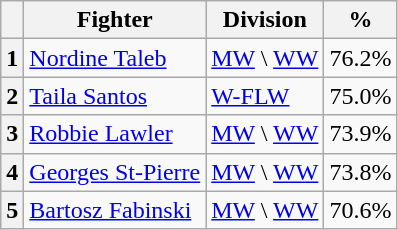<table class=wikitable>
<tr>
<th></th>
<th>Fighter</th>
<th>Division</th>
<th>%</th>
</tr>
<tr>
<th>1</th>
<td> <a href='#'>Nordine Taleb</a></td>
<td><a href='#'>MW</a> \ <a href='#'>WW</a></td>
<td align=center>76.2%</td>
</tr>
<tr>
<th>2</th>
<td> <a href='#'>Taila Santos</a></td>
<td><a href='#'>W-FLW</a></td>
<td align=center>75.0%</td>
</tr>
<tr>
<th>3</th>
<td> <a href='#'>Robbie Lawler</a></td>
<td><a href='#'>MW</a> \ <a href='#'>WW</a></td>
<td align=center>73.9%</td>
</tr>
<tr>
<th>4</th>
<td> <a href='#'>Georges St-Pierre</a></td>
<td><a href='#'>MW</a> \ <a href='#'>WW</a></td>
<td align=center>73.8%</td>
</tr>
<tr>
<th>5</th>
<td> <a href='#'>Bartosz Fabinski</a></td>
<td><a href='#'>MW</a> \ <a href='#'>WW</a></td>
<td align=center>70.6%</td>
</tr>
</table>
